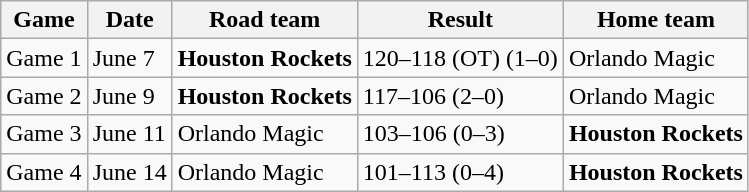<table class="wikitable">
<tr>
<th>Game</th>
<th>Date</th>
<th>Road team</th>
<th>Result</th>
<th>Home team</th>
</tr>
<tr>
<td>Game 1</td>
<td>June 7</td>
<td><strong>Houston Rockets</strong></td>
<td>120–118 (OT) (1–0)</td>
<td>Orlando Magic</td>
</tr>
<tr>
<td>Game 2</td>
<td>June 9</td>
<td><strong>Houston Rockets</strong></td>
<td>117–106 (2–0)</td>
<td>Orlando Magic</td>
</tr>
<tr>
<td>Game 3</td>
<td>June 11</td>
<td>Orlando Magic</td>
<td>103–106 (0–3)</td>
<td><strong>Houston Rockets</strong></td>
</tr>
<tr>
<td>Game 4</td>
<td>June 14</td>
<td>Orlando Magic</td>
<td>101–113 (0–4)</td>
<td><strong>Houston Rockets</strong></td>
</tr>
</table>
